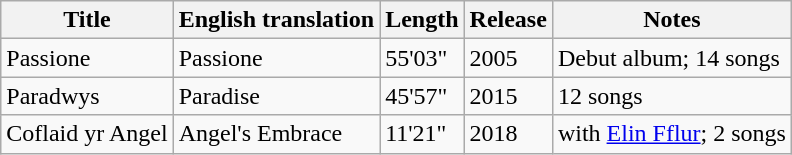<table class="wikitable">
<tr>
<th>Title</th>
<th>English translation</th>
<th>Length</th>
<th>Release</th>
<th>Notes</th>
</tr>
<tr>
<td>Passione</td>
<td>Passione</td>
<td>55'03"</td>
<td>2005</td>
<td>Debut album; 14 songs</td>
</tr>
<tr>
<td>Paradwys</td>
<td>Paradise</td>
<td>45'57"</td>
<td>2015</td>
<td>12 songs</td>
</tr>
<tr>
<td>Coflaid yr Angel</td>
<td>Angel's Embrace</td>
<td>11'21"</td>
<td>2018</td>
<td>with <a href='#'>Elin Fflur</a>; 2 songs</td>
</tr>
</table>
